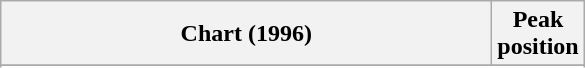<table class="wikitable plainrowheaders sortable" style="text-align:center;">
<tr>
<th scope="col" style="width:20em;">Chart (1996)</th>
<th scope="col">Peak<br>position</th>
</tr>
<tr>
</tr>
<tr>
</tr>
<tr>
</tr>
<tr>
</tr>
<tr>
</tr>
<tr>
</tr>
<tr>
</tr>
<tr>
</tr>
<tr>
</tr>
</table>
